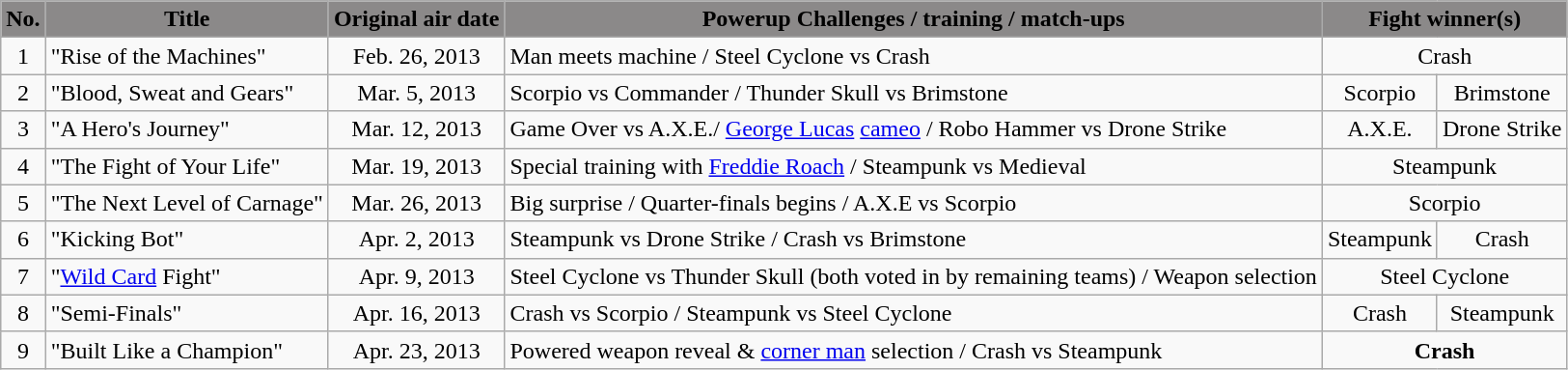<table class="wikitable" style="text-align: center;">
<tr>
<th style="background-color: #8B8989;">No.</th>
<th style="background-color: #8B8989;">Title</th>
<th style="background-color: #8B8989;">Original air date</th>
<th style="background-color: #8B8989;">Powerup Challenges / training / match-ups</th>
<th style="background-color: #8B8989;" colspan="2">Fight winner(s)</th>
</tr>
<tr>
<td>1</td>
<td align="left">"Rise of the Machines"</td>
<td>Feb. 26, 2013</td>
<td align="left">Man meets machine / Steel Cyclone vs Crash</td>
<td colspan="2">Crash</td>
</tr>
<tr>
<td>2</td>
<td align="left">"Blood, Sweat and Gears"</td>
<td>Mar. 5, 2013</td>
<td align="left">Scorpio vs Commander / Thunder Skull vs Brimstone</td>
<td>Scorpio</td>
<td>Brimstone</td>
</tr>
<tr>
<td>3</td>
<td align="left">"A Hero's Journey"</td>
<td>Mar. 12, 2013</td>
<td align="left">Game Over vs A.X.E./ <a href='#'>George Lucas</a> <a href='#'>cameo</a> / Robo Hammer vs Drone Strike</td>
<td>A.X.E.</td>
<td>Drone Strike</td>
</tr>
<tr>
<td>4</td>
<td align="left">"The Fight of Your Life"</td>
<td>Mar. 19, 2013</td>
<td align="left">Special training with <a href='#'>Freddie Roach</a> / Steampunk vs Medieval</td>
<td colspan="2">Steampunk</td>
</tr>
<tr>
<td>5</td>
<td align="left">"The Next Level of Carnage"</td>
<td>Mar. 26, 2013</td>
<td align="left">Big surprise / Quarter-finals begins / A.X.E vs Scorpio</td>
<td colspan="2">Scorpio</td>
</tr>
<tr>
<td>6</td>
<td align="left">"Kicking Bot"</td>
<td>Apr. 2, 2013</td>
<td align="left">Steampunk vs Drone Strike / Crash vs Brimstone</td>
<td>Steampunk</td>
<td>Crash</td>
</tr>
<tr>
<td>7</td>
<td align="left">"<a href='#'>Wild Card</a> Fight"</td>
<td>Apr. 9, 2013</td>
<td align="left">Steel Cyclone vs Thunder Skull (both voted in by remaining teams) / Weapon selection</td>
<td colspan="2">Steel Cyclone</td>
</tr>
<tr>
<td>8</td>
<td align="left">"Semi-Finals"</td>
<td>Apr. 16, 2013</td>
<td align="left">Crash vs Scorpio / Steampunk vs Steel Cyclone</td>
<td>Crash</td>
<td>Steampunk</td>
</tr>
<tr>
<td>9</td>
<td align="left">"Built Like a Champion"</td>
<td>Apr. 23, 2013</td>
<td align="left">Powered weapon reveal & <a href='#'>corner man</a> selection / Crash vs Steampunk</td>
<td colspan="2"><strong>Crash</strong></td>
</tr>
</table>
